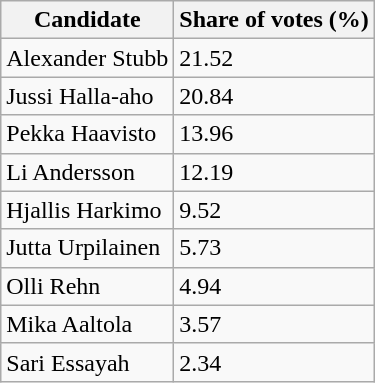<table class="wikitable">
<tr>
<th>Candidate</th>
<th>Share of votes (%)</th>
</tr>
<tr>
<td>Alexander Stubb</td>
<td>21.52</td>
</tr>
<tr>
<td>Jussi Halla-aho</td>
<td>20.84</td>
</tr>
<tr>
<td>Pekka Haavisto</td>
<td>13.96</td>
</tr>
<tr>
<td>Li Andersson</td>
<td>12.19</td>
</tr>
<tr>
<td>Hjallis Harkimo</td>
<td>9.52</td>
</tr>
<tr>
<td>Jutta Urpilainen</td>
<td>5.73</td>
</tr>
<tr>
<td>Olli Rehn</td>
<td>4.94</td>
</tr>
<tr>
<td>Mika Aaltola</td>
<td>3.57</td>
</tr>
<tr>
<td>Sari Essayah</td>
<td>2.34</td>
</tr>
</table>
